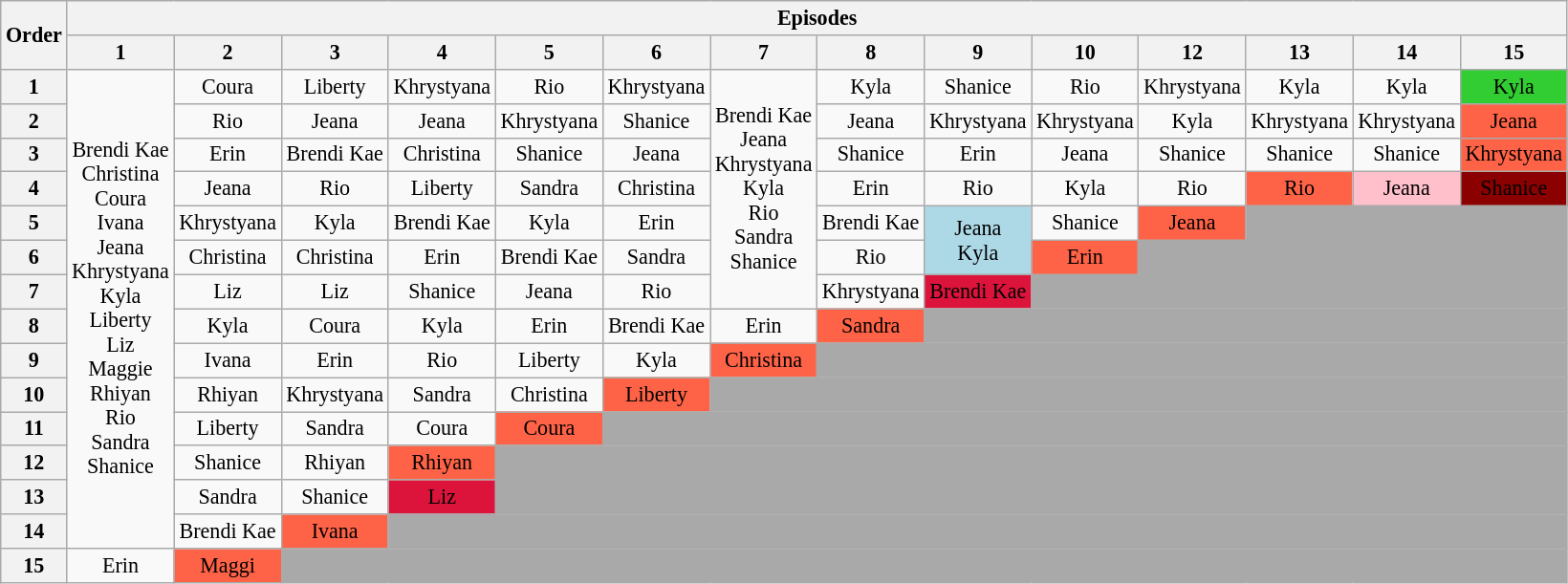<table class="wikitable" style="text-align:center; font-size:92%">
<tr>
<th rowspan="2">Order</th>
<th colspan="15">Episodes</th>
</tr>
<tr>
<th>1</th>
<th>2</th>
<th>3</th>
<th>4</th>
<th>5</th>
<th>6</th>
<th>7</th>
<th>8</th>
<th>9</th>
<th>10</th>
<th>12</th>
<th>13</th>
<th>14</th>
<th>15</th>
</tr>
<tr>
<th>1</th>
<td rowspan="14">Brendi Kae<br>Christina<br>Coura<br>Ivana<br>Jeana<br>Khrystyana<br>Kyla<br>Liberty<br>Liz<br>Maggie<br>Rhiyan<br>Rio<br>Sandra<br>Shanice<br></td>
<td>Coura</td>
<td>Liberty</td>
<td>Khrystyana</td>
<td>Rio</td>
<td>Khrystyana</td>
<td rowspan="7">Brendi Kae<br>Jeana<br>Khrystyana<br>Kyla<br>Rio<br>Sandra<br>Shanice</td>
<td>Kyla</td>
<td>Shanice</td>
<td>Rio</td>
<td>Khrystyana</td>
<td>Kyla</td>
<td>Kyla</td>
<td style="background:limegreen">Kyla</td>
</tr>
<tr>
<th>2</th>
<td>Rio</td>
<td>Jeana</td>
<td>Jeana</td>
<td>Khrystyana</td>
<td>Shanice</td>
<td>Jeana</td>
<td>Khrystyana</td>
<td>Khrystyana</td>
<td>Kyla</td>
<td>Khrystyana</td>
<td>Khrystyana</td>
<td style="background:tomato">Jeana</td>
</tr>
<tr>
<th>3</th>
<td>Erin</td>
<td>Brendi Kae</td>
<td>Christina</td>
<td>Shanice</td>
<td>Jeana</td>
<td>Shanice</td>
<td>Erin</td>
<td>Jeana</td>
<td>Shanice</td>
<td>Shanice</td>
<td>Shanice</td>
<td style="background:tomato">Khrystyana</td>
</tr>
<tr>
<th>4</th>
<td>Jeana</td>
<td>Rio</td>
<td>Liberty</td>
<td>Sandra</td>
<td>Christina</td>
<td>Erin</td>
<td>Rio</td>
<td>Kyla</td>
<td>Rio</td>
<td style="background:tomato">Rio</td>
<td style="background:pink">Jeana</td>
<td style="background:darkred">Shanice</td>
</tr>
<tr>
<th>5</th>
<td>Khrystyana</td>
<td>Kyla</td>
<td>Brendi Kae</td>
<td>Kyla</td>
<td>Erin</td>
<td>Brendi Kae</td>
<td style="background:lightblue" rowspan="2">Jeana<br>Kyla</td>
<td>Shanice</td>
<td style="background:tomato">Jeana</td>
<td colspan="4" style="background:darkgray"></td>
</tr>
<tr>
<th>6</th>
<td>Christina</td>
<td>Christina</td>
<td>Erin</td>
<td>Brendi Kae</td>
<td>Sandra</td>
<td>Rio</td>
<td style="background:tomato">Erin</td>
<td colspan="5" style="background:darkgray"></td>
</tr>
<tr>
<th>7</th>
<td>Liz</td>
<td>Liz</td>
<td>Shanice</td>
<td>Jeana</td>
<td>Rio</td>
<td>Khrystyana</td>
<td style="background:crimson;"><span>Brendi Kae</span></td>
<td colspan="6" style="background:darkgray"></td>
</tr>
<tr>
<th>8</th>
<td>Kyla</td>
<td>Coura</td>
<td>Kyla</td>
<td>Erin</td>
<td>Brendi Kae</td>
<td>Erin</td>
<td style="background:tomato">Sandra</td>
<td colspan="7" style="background:darkgray"></td>
</tr>
<tr>
<th>9</th>
<td>Ivana</td>
<td>Erin</td>
<td>Rio</td>
<td>Liberty</td>
<td>Kyla</td>
<td style="background:tomato">Christina</td>
<td colspan="8" style="background:darkgray"></td>
</tr>
<tr>
<th>10</th>
<td>Rhiyan</td>
<td>Khrystyana</td>
<td>Sandra</td>
<td>Christina</td>
<td style="background:tomato">Liberty</td>
<td colspan="9" style="background:darkgray"></td>
</tr>
<tr>
<th>11</th>
<td>Liberty</td>
<td>Sandra</td>
<td>Coura</td>
<td style="background:tomato">Coura</td>
<td colspan="10" style="background:darkgray"></td>
</tr>
<tr>
<th>12</th>
<td>Shanice</td>
<td>Rhiyan</td>
<td style="background:tomato">Rhiyan</td>
<td colspan="11" rowspan="2" style="background:darkgray"></td>
</tr>
<tr>
<th>13</th>
<td>Sandra</td>
<td>Shanice</td>
<td style="background:crimson;"><span>Liz</span></td>
</tr>
<tr>
<th>14</th>
<td>Brendi Kae</td>
<td style="background:tomato">Ivana</td>
<td colspan="12" style="background:darkgray"></td>
</tr>
<tr>
<th>15</th>
<td>Erin</td>
<td style="background:tomato">Maggi</td>
<td colspan="13" style="background:darkgray"></td>
</tr>
</table>
